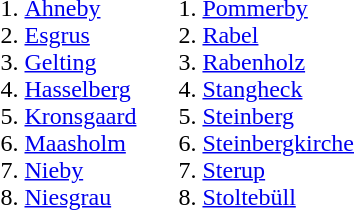<table>
<tr>
<td valign=top><br><ol><li><a href='#'>Ahneby</a></li><li><a href='#'>Esgrus</a></li><li><a href='#'>Gelting</a></li><li><a href='#'>Hasselberg</a></li><li><a href='#'>Kronsgaard</a></li><li><a href='#'>Maasholm</a></li><li><a href='#'>Nieby</a></li><li><a href='#'>Niesgrau</a></li></ol></td>
<td valign=top><br><ol>
<li><a href='#'>Pommerby</a> 
<li><a href='#'>Rabel</a> 
<li><a href='#'>Rabenholz</a> 
<li><a href='#'>Stangheck</a> 
<li><a href='#'>Steinberg</a> 
<li><a href='#'>Steinbergkirche</a>
<li><a href='#'>Sterup</a> 
<li><a href='#'>Stoltebüll</a> 
</ol></td>
</tr>
</table>
